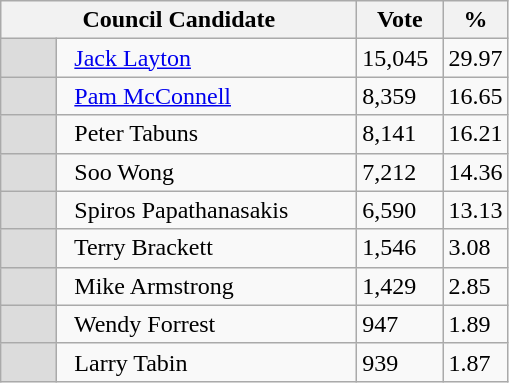<table class="wikitable">
<tr>
<th bgcolor="#DDDDFF" width="230px" colspan="2">Council Candidate</th>
<th bgcolor="#DDDDFF" width="50px">Vote</th>
<th bgcolor="#DDDDFF" width="30px">%</th>
</tr>
<tr>
<td bgcolor=#DCDCDC width="30px"> </td>
<td>  <a href='#'>Jack Layton</a></td>
<td>15,045</td>
<td>29.97</td>
</tr>
<tr>
<td bgcolor=#DCDCDC width="30px"> </td>
<td>  <a href='#'>Pam McConnell</a></td>
<td>8,359</td>
<td>16.65</td>
</tr>
<tr>
<td bgcolor=#DCDCDC width="30px"> </td>
<td>  Peter Tabuns</td>
<td>8,141</td>
<td>16.21</td>
</tr>
<tr>
<td bgcolor=#DCDCDC width="30px"> </td>
<td>  Soo Wong</td>
<td>7,212</td>
<td>14.36</td>
</tr>
<tr>
<td bgcolor=#DCDCDC width="30px"> </td>
<td>  Spiros Papathanasakis</td>
<td>6,590</td>
<td>13.13</td>
</tr>
<tr>
<td bgcolor=#DCDCDC width="30px"> </td>
<td>  Terry Brackett</td>
<td>1,546</td>
<td>3.08</td>
</tr>
<tr>
<td bgcolor=#DCDCDC width="30px"> </td>
<td>  Mike Armstrong</td>
<td>1,429</td>
<td>2.85</td>
</tr>
<tr>
<td bgcolor=#DCDCDC width="30px"> </td>
<td>  Wendy Forrest</td>
<td>947</td>
<td>1.89</td>
</tr>
<tr>
<td bgcolor=#DCDCDC width="30px"> </td>
<td>  Larry Tabin</td>
<td>939</td>
<td>1.87</td>
</tr>
</table>
